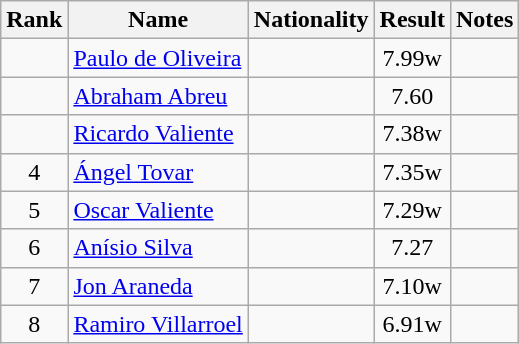<table class="wikitable sortable" style="text-align:center">
<tr>
<th>Rank</th>
<th>Name</th>
<th>Nationality</th>
<th>Result</th>
<th>Notes</th>
</tr>
<tr>
<td></td>
<td align=left><a href='#'>Paulo de Oliveira</a></td>
<td align=left></td>
<td>7.99w</td>
<td></td>
</tr>
<tr>
<td></td>
<td align=left><a href='#'>Abraham Abreu</a></td>
<td align=left></td>
<td>7.60</td>
<td></td>
</tr>
<tr>
<td></td>
<td align=left><a href='#'>Ricardo Valiente</a></td>
<td align=left></td>
<td>7.38w</td>
<td></td>
</tr>
<tr>
<td>4</td>
<td align=left><a href='#'>Ángel Tovar</a></td>
<td align=left></td>
<td>7.35w</td>
<td></td>
</tr>
<tr>
<td>5</td>
<td align=left><a href='#'>Oscar Valiente</a></td>
<td align=left></td>
<td>7.29w</td>
<td></td>
</tr>
<tr>
<td>6</td>
<td align=left><a href='#'>Anísio Silva</a></td>
<td align=left></td>
<td>7.27</td>
<td></td>
</tr>
<tr>
<td>7</td>
<td align=left><a href='#'>Jon Araneda</a></td>
<td align=left></td>
<td>7.10w</td>
<td></td>
</tr>
<tr>
<td>8</td>
<td align=left><a href='#'>Ramiro Villarroel</a></td>
<td align=left></td>
<td>6.91w</td>
<td></td>
</tr>
</table>
